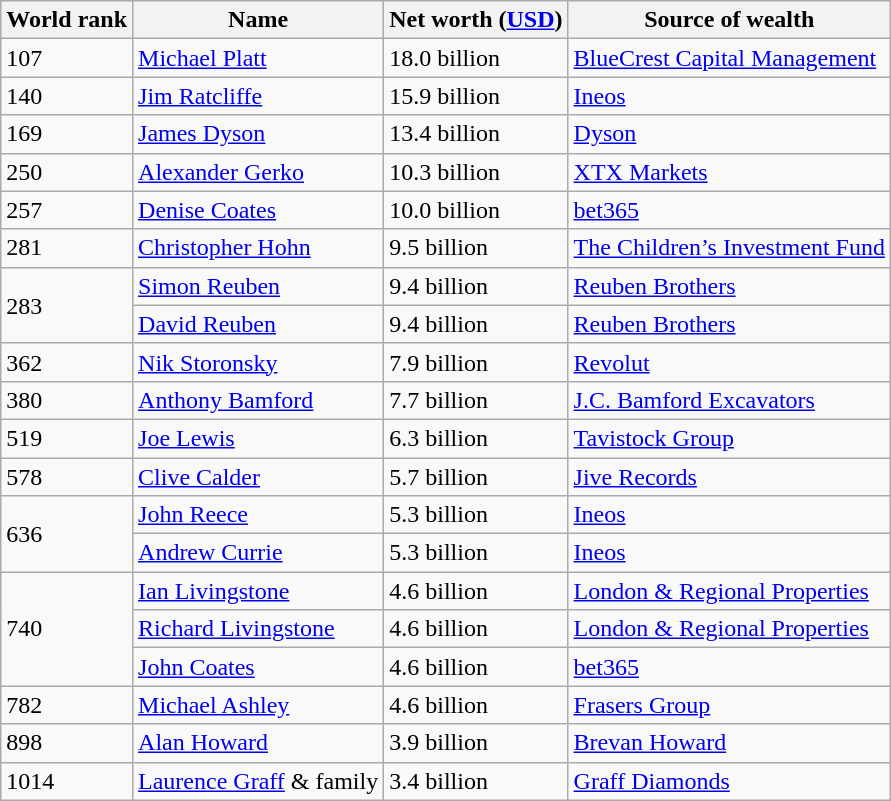<table class="wikitable sortable">
<tr>
<th>World rank</th>
<th><strong>Name</strong></th>
<th>Net worth (<a href='#'>USD</a>)</th>
<th>Source of wealth</th>
</tr>
<tr>
<td>107</td>
<td><a href='#'>Michael Platt</a></td>
<td>18.0 billion</td>
<td><a href='#'>BlueCrest Capital Management</a></td>
</tr>
<tr>
<td>140</td>
<td><a href='#'>Jim Ratcliffe</a></td>
<td>15.9 billion</td>
<td><a href='#'>Ineos</a></td>
</tr>
<tr>
<td>169</td>
<td><a href='#'>James Dyson</a></td>
<td>13.4 billion</td>
<td><a href='#'>Dyson</a></td>
</tr>
<tr>
<td>250</td>
<td><a href='#'>Alexander Gerko</a></td>
<td>10.3 billion</td>
<td><a href='#'>XTX Markets</a></td>
</tr>
<tr>
<td>257</td>
<td><a href='#'>Denise Coates</a></td>
<td>10.0 billion</td>
<td><a href='#'>bet365</a></td>
</tr>
<tr>
<td>281</td>
<td><a href='#'>Christopher Hohn</a></td>
<td>9.5 billion</td>
<td><a href='#'>The Children’s Investment Fund</a></td>
</tr>
<tr>
<td rowspan="2">283</td>
<td><a href='#'>Simon Reuben</a></td>
<td>9.4 billion</td>
<td><a href='#'>Reuben Brothers</a></td>
</tr>
<tr>
<td><a href='#'>David Reuben</a></td>
<td>9.4 billion</td>
<td><a href='#'>Reuben Brothers</a></td>
</tr>
<tr>
<td>362</td>
<td><a href='#'>Nik Storonsky</a></td>
<td>7.9 billion</td>
<td><a href='#'>Revolut</a></td>
</tr>
<tr>
<td>380</td>
<td><a href='#'>Anthony Bamford</a></td>
<td>7.7 billion</td>
<td><a href='#'>J.C. Bamford Excavators</a></td>
</tr>
<tr>
<td>519</td>
<td><a href='#'>Joe Lewis</a></td>
<td>6.3 billion</td>
<td><a href='#'>Tavistock Group</a></td>
</tr>
<tr>
<td>578</td>
<td><a href='#'>Clive Calder</a></td>
<td>5.7 billion</td>
<td><a href='#'>Jive Records</a></td>
</tr>
<tr>
<td rowspan="2">636</td>
<td><a href='#'>John Reece</a></td>
<td>5.3 billion</td>
<td><a href='#'>Ineos</a></td>
</tr>
<tr>
<td><a href='#'>Andrew Currie</a></td>
<td>5.3 billion</td>
<td><a href='#'>Ineos</a></td>
</tr>
<tr>
<td rowspan="3">740</td>
<td><a href='#'>Ian Livingstone</a></td>
<td>4.6 billion</td>
<td><a href='#'>London & Regional Properties</a></td>
</tr>
<tr>
<td><a href='#'>Richard Livingstone</a></td>
<td>4.6 billion</td>
<td><a href='#'>London & Regional Properties</a></td>
</tr>
<tr>
<td><a href='#'>John Coates</a></td>
<td>4.6 billion</td>
<td><a href='#'>bet365</a></td>
</tr>
<tr>
<td>782</td>
<td><a href='#'>Michael Ashley</a></td>
<td>4.6 billion</td>
<td><a href='#'>Frasers Group</a></td>
</tr>
<tr>
<td>898</td>
<td><a href='#'>Alan Howard</a></td>
<td>3.9 billion</td>
<td><a href='#'>Brevan Howard</a></td>
</tr>
<tr>
<td>1014</td>
<td><a href='#'>Laurence Graff</a> & family</td>
<td>3.4 billion</td>
<td><a href='#'>Graff Diamonds</a></td>
</tr>
</table>
